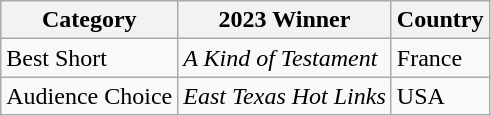<table class="wikitable">
<tr>
<th>Category</th>
<th>2023 Winner</th>
<th>Country</th>
</tr>
<tr>
<td>Best Short</td>
<td><em>A Kind of Testament</em></td>
<td>France</td>
</tr>
<tr>
<td>Audience Choice</td>
<td><em>East Texas Hot Links</em></td>
<td>USA</td>
</tr>
</table>
